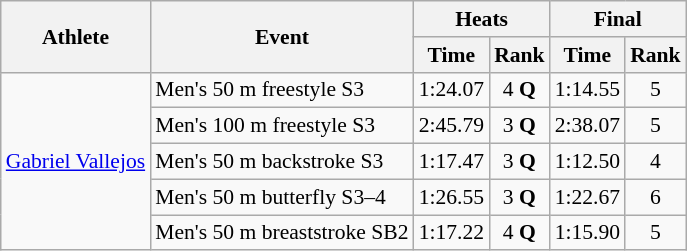<table class=wikitable style="font-size:90%">
<tr>
<th rowspan="2">Athlete</th>
<th rowspan="2">Event</th>
<th colspan="2">Heats</th>
<th colspan="2">Final</th>
</tr>
<tr>
<th>Time</th>
<th>Rank</th>
<th>Time</th>
<th>Rank</th>
</tr>
<tr align=center>
<td rowspan=5 align=left><a href='#'>Gabriel Vallejos</a></td>
<td align=left>Men's 50 m freestyle S3</td>
<td>1:24.07</td>
<td>4 <strong>Q</strong></td>
<td>1:14.55</td>
<td>5</td>
</tr>
<tr align=center>
<td align=left>Men's 100 m freestyle S3</td>
<td>2:45.79</td>
<td>3 <strong>Q</strong></td>
<td>2:38.07</td>
<td>5</td>
</tr>
<tr align=center>
<td align=left>Men's 50 m backstroke S3</td>
<td>1:17.47</td>
<td>3 <strong>Q</strong></td>
<td>1:12.50</td>
<td>4</td>
</tr>
<tr align=center>
<td align=left>Men's 50 m butterfly S3–4</td>
<td>1:26.55</td>
<td>3 <strong>Q</strong></td>
<td>1:22.67</td>
<td>6</td>
</tr>
<tr align=center>
<td align=left>Men's 50 m breaststroke SB2</td>
<td>1:17.22</td>
<td>4 <strong>Q</strong></td>
<td>1:15.90</td>
<td>5</td>
</tr>
</table>
